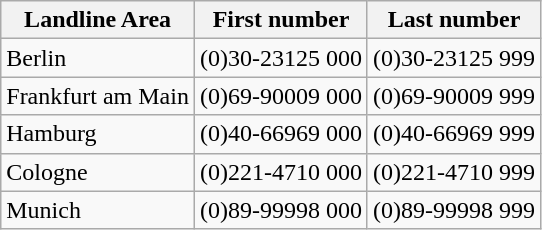<table class="wikitable sortable">
<tr>
<th>Landline Area</th>
<th>First number</th>
<th class="unsortable">Last number</th>
</tr>
<tr>
<td>Berlin</td>
<td data-sort-value="030">(0)30-23125 000</td>
<td>(0)30-23125 999</td>
</tr>
<tr>
<td>Frankfurt am Main</td>
<td data-sort-value="069">(0)69-90009 000</td>
<td>(0)69-90009 999</td>
</tr>
<tr>
<td>Hamburg</td>
<td data-sort-value="040">(0)40-66969 000</td>
<td>(0)40-66969 999</td>
</tr>
<tr>
<td>Cologne</td>
<td data-sort-value="0221">(0)221-4710 000</td>
<td>(0)221-4710 999</td>
</tr>
<tr>
<td>Munich</td>
<td data-sort-value="089">(0)89-99998 000</td>
<td>(0)89-99998 999</td>
</tr>
</table>
